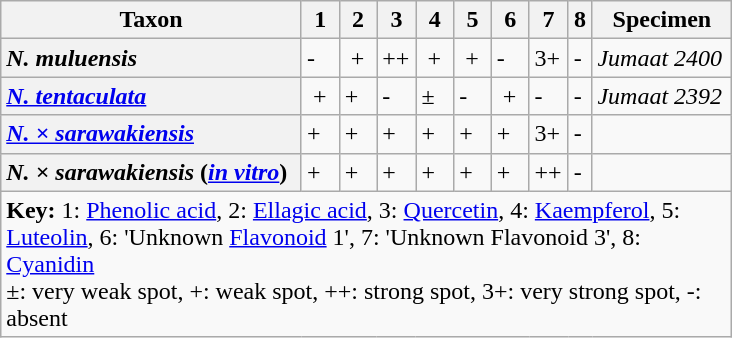<table class="wikitable" style="float: left; margin: 0em 1em 1em 0em;">
<tr>
<th scope="col">Taxon</th>
<th scope="col">1</th>
<th scope="col">2</th>
<th scope="col">3</th>
<th scope="col">4</th>
<th scope="col">5</th>
<th scope="col">6</th>
<th scope="col">7</th>
<th scope="col">8</th>
<th scope="col">Specimen</th>
</tr>
<tr>
<th scope="row" style="text-align: left;"><em>N. muluensis</em></th>
<td>-</td>
<td> + </td>
<td>++</td>
<td> + </td>
<td> + </td>
<td>-</td>
<td>3+</td>
<td>-</td>
<td style="text-align: left;"><em>Jumaat 2400</em></td>
</tr>
<tr>
<th scope="row" style="text-align: left;"><em><a href='#'>N. tentaculata</a></em></th>
<td> + </td>
<td>+</td>
<td>-</td>
<td>±</td>
<td>-</td>
<td> + </td>
<td>-</td>
<td>-</td>
<td style="text-align: left;"><em>Jumaat 2392</em></td>
</tr>
<tr>
<th scope="row" style="text-align: left;"><em><a href='#'>N. × sarawakiensis</a></em></th>
<td>+</td>
<td>+</td>
<td>+</td>
<td>+</td>
<td>+</td>
<td>+</td>
<td>3+</td>
<td>-</td>
<td></td>
</tr>
<tr>
<th scope="row" style="text-align: left;"><em>N. × sarawakiensis</em> (<em><a href='#'>in vitro</a></em>)</th>
<td>+</td>
<td>+</td>
<td>+</td>
<td>+</td>
<td>+</td>
<td>+</td>
<td>++</td>
<td>-</td>
<td></td>
</tr>
<tr>
<td colspan="10" style="text-align: left; max-width: 30em;"><strong>Key:</strong> 1: <a href='#'>Phenolic acid</a>, 2: <a href='#'>Ellagic acid</a>, 3: <a href='#'>Quercetin</a>, 4: <a href='#'>Kaempferol</a>, 5: <a href='#'>Luteolin</a>, 6: 'Unknown <a href='#'>Flavonoid</a> 1', 7: 'Unknown Flavonoid 3', 8: <a href='#'>Cyanidin</a><br>±: very weak spot, +: weak spot, ++: strong spot, 3+: very strong spot, -: absent</td>
</tr>
</table>
